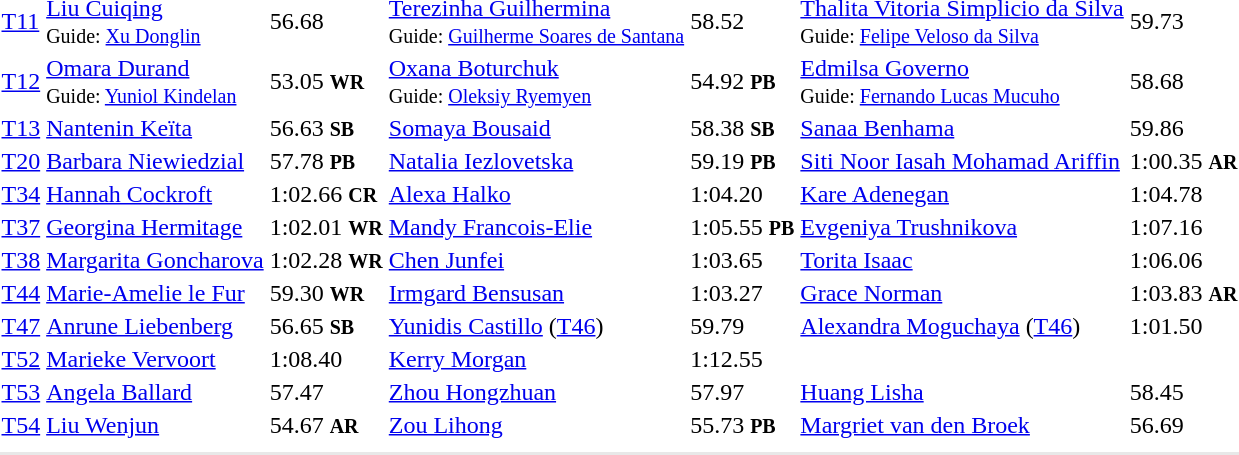<table>
<tr>
<td><a href='#'>T11</a></td>
<td><a href='#'>Liu Cuiqing</a><br><small>Guide: <a href='#'>Xu Donglin</a></small><br></td>
<td>56.68</td>
<td><a href='#'>Terezinha Guilhermina</a><br><small>Guide: <a href='#'>Guilherme Soares de Santana</a></small><br></td>
<td>58.52</td>
<td><a href='#'>Thalita Vitoria Simplicio da Silva</a><br><small>Guide: <a href='#'>Felipe Veloso da Silva</a></small><br></td>
<td>59.73</td>
</tr>
<tr>
<td><a href='#'>T12</a></td>
<td><a href='#'>Omara Durand</a><br><small>Guide: <a href='#'>Yuniol Kindelan</a></small><br></td>
<td>53.05 <small><strong>WR</strong></small></td>
<td><a href='#'>Oxana Boturchuk</a><br><small>Guide: <a href='#'>Oleksiy Ryemyen</a></small><br></td>
<td>54.92 <small><strong>PB</strong></small></td>
<td><a href='#'>Edmilsa Governo</a><br><small>Guide: <a href='#'>Fernando Lucas Mucuho</a></small><br></td>
<td>58.68</td>
</tr>
<tr>
<td><a href='#'>T13</a></td>
<td><a href='#'>Nantenin Keïta</a><br></td>
<td>56.63 <small><strong>SB</strong></small></td>
<td><a href='#'>Somaya Bousaid</a><br></td>
<td>58.38 <small><strong>SB</strong></small></td>
<td><a href='#'>Sanaa Benhama</a><br></td>
<td>59.86</td>
</tr>
<tr>
<td><a href='#'>T20</a></td>
<td><a href='#'>Barbara Niewiedzial</a><br></td>
<td>57.78 <small><strong>PB</strong></small></td>
<td><a href='#'>Natalia Iezlovetska</a><br></td>
<td>59.19 <small><strong>PB</strong></small></td>
<td><a href='#'>Siti Noor Iasah Mohamad Ariffin</a><br></td>
<td>1:00.35 <small><strong>AR</strong></small></td>
</tr>
<tr>
<td><a href='#'>T34</a></td>
<td><a href='#'>Hannah Cockroft</a><br></td>
<td>1:02.66 <small><strong>CR</strong></small></td>
<td><a href='#'>Alexa Halko</a><br></td>
<td>1:04.20</td>
<td><a href='#'>Kare Adenegan</a><br></td>
<td>1:04.78</td>
</tr>
<tr>
<td><a href='#'>T37</a></td>
<td><a href='#'>Georgina Hermitage</a><br></td>
<td>1:02.01 <small><strong>WR</strong></small></td>
<td><a href='#'>Mandy Francois-Elie</a><br></td>
<td>1:05.55 <small><strong>PB</strong></small></td>
<td><a href='#'>Evgeniya Trushnikova</a><br></td>
<td>1:07.16</td>
</tr>
<tr>
<td><a href='#'>T38</a></td>
<td><a href='#'>Margarita Goncharova</a><br></td>
<td>1:02.28 <small><strong>WR</strong></small></td>
<td><a href='#'>Chen Junfei</a><br></td>
<td>1:03.65</td>
<td><a href='#'>Torita Isaac</a><br></td>
<td>1:06.06</td>
</tr>
<tr>
<td><a href='#'>T44</a></td>
<td><a href='#'>Marie-Amelie le Fur</a><br></td>
<td>59.30 <small><strong>WR</strong></small></td>
<td><a href='#'>Irmgard Bensusan</a><br></td>
<td>1:03.27</td>
<td><a href='#'>Grace Norman</a><br></td>
<td>1:03.83 <small><strong>AR</strong></small></td>
</tr>
<tr>
<td><a href='#'>T47</a></td>
<td><a href='#'>Anrune Liebenberg</a><br></td>
<td>56.65 <small><strong>SB</strong></small></td>
<td><a href='#'>Yunidis Castillo</a> (<a href='#'>T46</a>)<br></td>
<td>59.79</td>
<td><a href='#'>Alexandra Moguchaya</a> (<a href='#'>T46</a>)<br></td>
<td>1:01.50</td>
</tr>
<tr>
<td><a href='#'>T52</a></td>
<td><a href='#'>Marieke Vervoort</a><br></td>
<td>1:08.40</td>
<td><a href='#'>Kerry Morgan</a><br></td>
<td>1:12.55</td>
<td></td>
<td></td>
</tr>
<tr>
<td><a href='#'>T53</a></td>
<td><a href='#'>Angela Ballard</a><br></td>
<td>57.47</td>
<td><a href='#'>Zhou Hongzhuan</a><br></td>
<td>57.97</td>
<td><a href='#'>Huang Lisha</a><br></td>
<td>58.45</td>
</tr>
<tr>
<td><a href='#'>T54</a></td>
<td><a href='#'>Liu Wenjun</a><br></td>
<td>54.67 <small><strong>AR</strong></small></td>
<td><a href='#'>Zou Lihong</a><br></td>
<td>55.73 <small><strong>PB</strong></small></td>
<td><a href='#'>Margriet van den Broek</a><br></td>
<td>56.69</td>
</tr>
<tr>
<td colspan=7></td>
</tr>
<tr>
</tr>
<tr bgcolor= e8e8e8>
<td colspan=7></td>
</tr>
</table>
